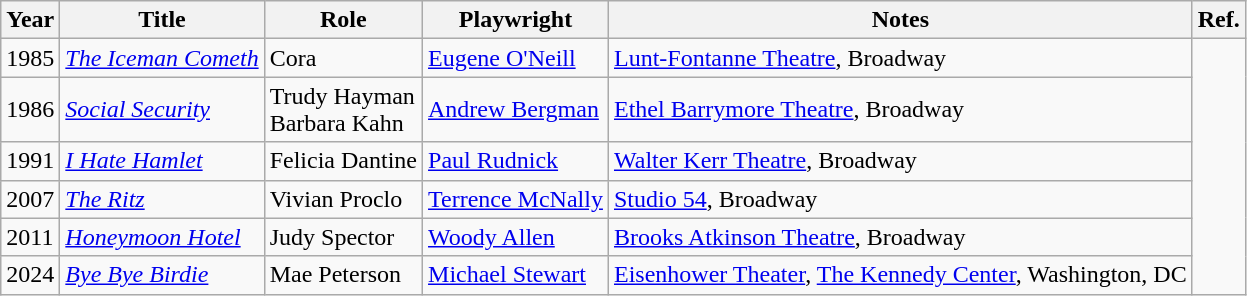<table class="wikitable">
<tr>
<th>Year</th>
<th>Title</th>
<th>Role</th>
<th>Playwright</th>
<th class="unsortable">Notes</th>
<th>Ref.</th>
</tr>
<tr>
<td>1985</td>
<td><em><a href='#'>The Iceman Cometh</a></em></td>
<td>Cora</td>
<td><a href='#'>Eugene O'Neill</a></td>
<td><a href='#'>Lunt-Fontanne Theatre</a>, Broadway</td>
<td rowspan=6></td>
</tr>
<tr>
<td>1986</td>
<td><em><a href='#'>Social Security</a></em></td>
<td>Trudy Hayman <br> Barbara Kahn</td>
<td><a href='#'>Andrew Bergman</a></td>
<td><a href='#'>Ethel Barrymore Theatre</a>, Broadway</td>
</tr>
<tr>
<td>1991</td>
<td><em><a href='#'>I Hate Hamlet</a></em></td>
<td>Felicia Dantine</td>
<td><a href='#'>Paul Rudnick</a></td>
<td><a href='#'>Walter Kerr Theatre</a>, Broadway</td>
</tr>
<tr>
<td>2007</td>
<td><em><a href='#'>The Ritz</a></em></td>
<td>Vivian Proclo</td>
<td><a href='#'>Terrence McNally</a></td>
<td><a href='#'>Studio 54</a>, Broadway</td>
</tr>
<tr>
<td>2011</td>
<td><em><a href='#'>Honeymoon Hotel</a></em></td>
<td>Judy Spector</td>
<td><a href='#'>Woody Allen</a></td>
<td><a href='#'>Brooks Atkinson Theatre</a>, Broadway</td>
</tr>
<tr>
<td>2024</td>
<td><em><a href='#'>Bye Bye Birdie</a></em></td>
<td>Mae Peterson</td>
<td><a href='#'>Michael Stewart</a></td>
<td><a href='#'>Eisenhower Theater</a>, <a href='#'>The Kennedy Center</a>, Washington, DC</td>
</tr>
</table>
